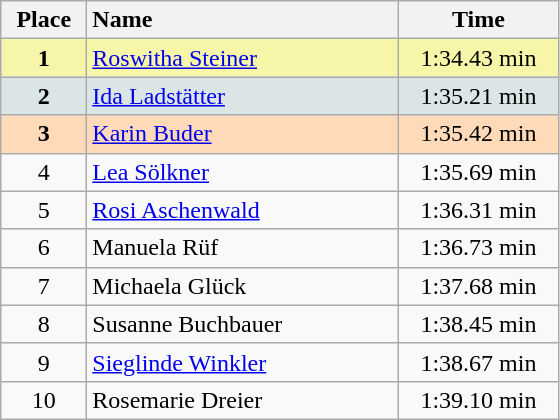<table class="wikitable" style="text-align:center">
<tr>
<th width="50">Place</th>
<th width="200" style="text-align:left">Name</th>
<th width="100">Time</th>
</tr>
<tr bgcolor="#F7F6A8">
<td><strong>1</strong></td>
<td align="left"><a href='#'>Roswitha Steiner</a></td>
<td>1:34.43 min</td>
</tr>
<tr bgcolor="#DCE5E5">
<td><strong>2</strong></td>
<td align="left"><a href='#'>Ida Ladstätter</a></td>
<td>1:35.21 min</td>
</tr>
<tr bgcolor="#FFDAB9">
<td><strong>3</strong></td>
<td align="left"><a href='#'>Karin Buder</a></td>
<td>1:35.42 min</td>
</tr>
<tr>
<td>4</td>
<td align="left"><a href='#'>Lea Sölkner</a></td>
<td>1:35.69 min</td>
</tr>
<tr>
<td>5</td>
<td align="left"><a href='#'>Rosi Aschenwald</a></td>
<td>1:36.31 min</td>
</tr>
<tr>
<td>6</td>
<td align="left">Manuela Rüf</td>
<td>1:36.73 min</td>
</tr>
<tr>
<td>7</td>
<td align="left">Michaela Glück</td>
<td>1:37.68 min</td>
</tr>
<tr>
<td>8</td>
<td align="left">Susanne Buchbauer</td>
<td>1:38.45 min</td>
</tr>
<tr>
<td>9</td>
<td align="left"><a href='#'>Sieglinde Winkler</a></td>
<td>1:38.67 min</td>
</tr>
<tr>
<td>10</td>
<td align="left">Rosemarie Dreier</td>
<td>1:39.10 min</td>
</tr>
</table>
